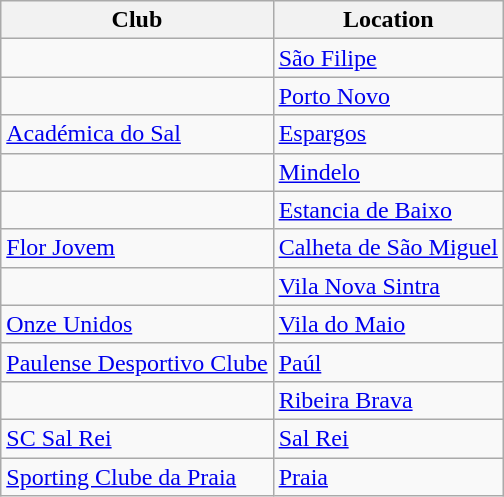<table class="wikitable sortable">
<tr>
<th>Club</th>
<th>Location</th>
</tr>
<tr>
<td></td>
<td><a href='#'>São Filipe</a></td>
</tr>
<tr>
<td></td>
<td><a href='#'>Porto Novo</a></td>
</tr>
<tr>
<td><a href='#'>Académica do Sal</a></td>
<td><a href='#'>Espargos</a></td>
</tr>
<tr>
<td></td>
<td><a href='#'>Mindelo</a></td>
</tr>
<tr>
<td></td>
<td><a href='#'>Estancia de Baixo</a></td>
</tr>
<tr>
<td><a href='#'>Flor Jovem</a></td>
<td><a href='#'>Calheta de São Miguel</a></td>
</tr>
<tr>
<td></td>
<td><a href='#'>Vila Nova Sintra</a></td>
</tr>
<tr>
<td><a href='#'>Onze Unidos</a></td>
<td><a href='#'>Vila do Maio</a></td>
</tr>
<tr>
<td><a href='#'>Paulense Desportivo Clube</a></td>
<td><a href='#'>Paúl</a></td>
</tr>
<tr>
<td></td>
<td><a href='#'>Ribeira Brava</a></td>
</tr>
<tr>
<td><a href='#'>SC Sal Rei</a></td>
<td><a href='#'>Sal Rei</a></td>
</tr>
<tr>
<td><a href='#'>Sporting Clube da Praia</a></td>
<td><a href='#'>Praia</a></td>
</tr>
</table>
